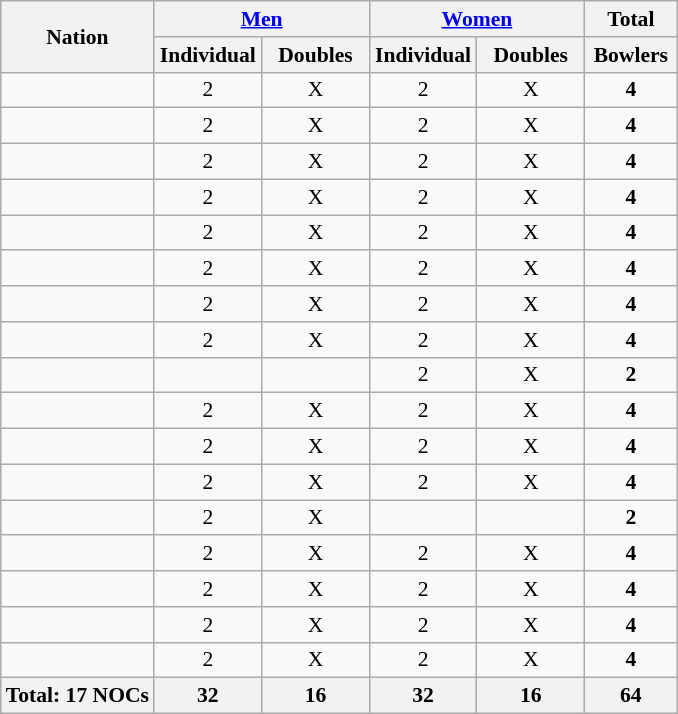<table class="wikitable" style="text-align:center; font-size:90%">
<tr>
<th rowspan="2" align="left">Nation</th>
<th colspan="2"><a href='#'>Men</a></th>
<th colspan="2"><a href='#'>Women</a></th>
<th>Total</th>
</tr>
<tr>
<th width=65>Individual</th>
<th width=65>Doubles</th>
<th width=65>Individual</th>
<th width=65>Doubles</th>
<th width=55>Bowlers</th>
</tr>
<tr>
<td align=left></td>
<td>2</td>
<td>X</td>
<td>2</td>
<td>X</td>
<td><strong>4</strong></td>
</tr>
<tr>
<td align=left></td>
<td>2</td>
<td>X</td>
<td>2</td>
<td>X</td>
<td><strong>4</strong></td>
</tr>
<tr>
<td align=left></td>
<td>2</td>
<td>X</td>
<td>2</td>
<td>X</td>
<td><strong>4</strong></td>
</tr>
<tr>
<td align=left></td>
<td>2</td>
<td>X</td>
<td>2</td>
<td>X</td>
<td><strong>4</strong></td>
</tr>
<tr>
<td align=left></td>
<td>2</td>
<td>X</td>
<td>2</td>
<td>X</td>
<td><strong>4</strong></td>
</tr>
<tr>
<td align=left></td>
<td>2</td>
<td>X</td>
<td>2</td>
<td>X</td>
<td><strong>4</strong></td>
</tr>
<tr>
<td align=left></td>
<td>2</td>
<td>X</td>
<td>2</td>
<td>X</td>
<td><strong>4</strong></td>
</tr>
<tr>
<td align=left></td>
<td>2</td>
<td>X</td>
<td>2</td>
<td>X</td>
<td><strong>4</strong></td>
</tr>
<tr>
<td align=left></td>
<td></td>
<td></td>
<td>2</td>
<td>X</td>
<td><strong>2</strong></td>
</tr>
<tr>
<td align=left></td>
<td>2</td>
<td>X</td>
<td>2</td>
<td>X</td>
<td><strong>4</strong></td>
</tr>
<tr>
<td align=left></td>
<td>2</td>
<td>X</td>
<td>2</td>
<td>X</td>
<td><strong>4</strong></td>
</tr>
<tr>
<td align=left></td>
<td>2</td>
<td>X</td>
<td>2</td>
<td>X</td>
<td><strong>4</strong></td>
</tr>
<tr>
<td align=left></td>
<td>2</td>
<td>X</td>
<td></td>
<td></td>
<td><strong>2</strong></td>
</tr>
<tr>
<td align=left></td>
<td>2</td>
<td>X</td>
<td>2</td>
<td>X</td>
<td><strong>4</strong></td>
</tr>
<tr>
<td align=left></td>
<td>2</td>
<td>X</td>
<td>2</td>
<td>X</td>
<td><strong>4</strong></td>
</tr>
<tr>
<td align=left></td>
<td>2</td>
<td>X</td>
<td>2</td>
<td>X</td>
<td><strong>4</strong></td>
</tr>
<tr>
<td align=left></td>
<td>2</td>
<td>X</td>
<td>2</td>
<td>X</td>
<td><strong>4</strong></td>
</tr>
<tr>
<th>Total: 17 NOCs</th>
<th>32</th>
<th>16</th>
<th>32</th>
<th>16</th>
<th>64</th>
</tr>
</table>
